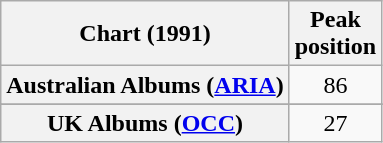<table class="wikitable sortable plainrowheaders">
<tr>
<th>Chart (1991)</th>
<th>Peak<br>position</th>
</tr>
<tr>
<th scope="row">Australian Albums (<a href='#'>ARIA</a>)</th>
<td style="text-align:center;">86</td>
</tr>
<tr>
</tr>
<tr>
</tr>
<tr>
</tr>
<tr>
<th scope="row">UK Albums (<a href='#'>OCC</a>)</th>
<td style="text-align:center;">27</td>
</tr>
</table>
